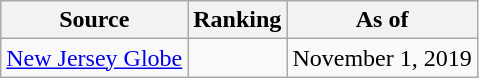<table class="wikitable" style="text-align:center">
<tr>
<th>Source</th>
<th>Ranking</th>
<th>As of</th>
</tr>
<tr>
<td align=left><a href='#'>New Jersey Globe</a></td>
<td></td>
<td>November 1, 2019</td>
</tr>
</table>
